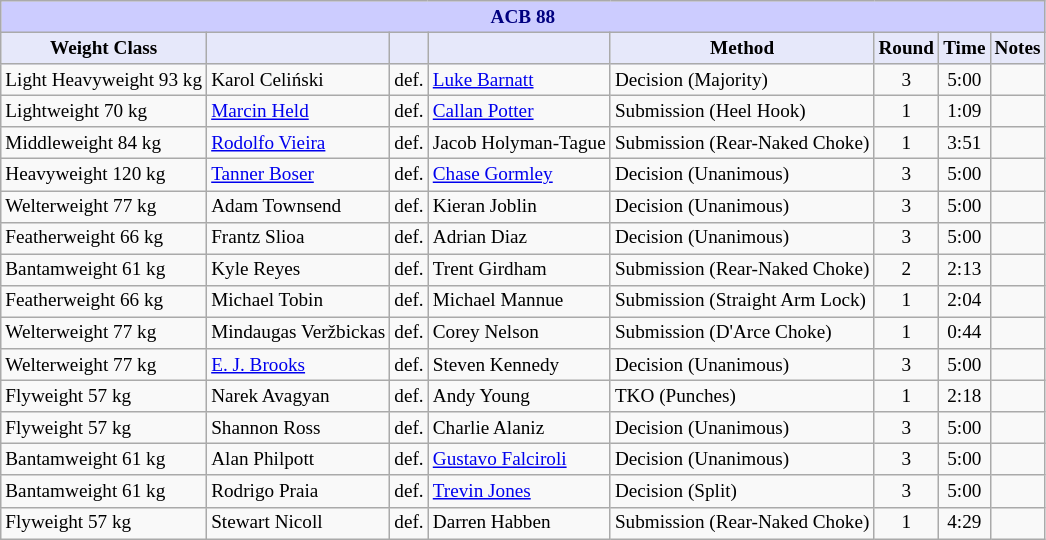<table class="wikitable" style="font-size: 80%;">
<tr>
<th colspan="8" style="background-color: #ccf; color: #000080; text-align: center;"><strong>ACB 88</strong></th>
</tr>
<tr>
<th colspan="1" style="background-color: #E6E8FA; color: #000000; text-align: center;">Weight Class</th>
<th colspan="1" style="background-color: #E6E8FA; color: #000000; text-align: center;"></th>
<th colspan="1" style="background-color: #E6E8FA; color: #000000; text-align: center;"></th>
<th colspan="1" style="background-color: #E6E8FA; color: #000000; text-align: center;"></th>
<th colspan="1" style="background-color: #E6E8FA; color: #000000; text-align: center;">Method</th>
<th colspan="1" style="background-color: #E6E8FA; color: #000000; text-align: center;">Round</th>
<th colspan="1" style="background-color: #E6E8FA; color: #000000; text-align: center;">Time</th>
<th colspan="1" style="background-color: #E6E8FA; color: #000000; text-align: center;">Notes</th>
</tr>
<tr>
<td>Light Heavyweight 93 kg</td>
<td> Karol Celiński</td>
<td>def.</td>
<td> <a href='#'>Luke Barnatt</a></td>
<td>Decision (Majority)</td>
<td align=center>3</td>
<td align=center>5:00</td>
<td></td>
</tr>
<tr>
<td>Lightweight 70 kg</td>
<td> <a href='#'>Marcin Held</a></td>
<td>def.</td>
<td> <a href='#'>Callan Potter</a></td>
<td>Submission (Heel Hook)</td>
<td align=center>1</td>
<td align=center>1:09</td>
<td></td>
</tr>
<tr>
<td>Middleweight 84 kg</td>
<td> <a href='#'>Rodolfo Vieira</a></td>
<td>def.</td>
<td> Jacob Holyman-Tague</td>
<td>Submission (Rear-Naked Choke)</td>
<td align=center>1</td>
<td align=center>3:51</td>
<td></td>
</tr>
<tr>
<td>Heavyweight 120 kg</td>
<td> <a href='#'>Tanner Boser</a></td>
<td>def.</td>
<td> <a href='#'>Chase Gormley</a></td>
<td>Decision (Unanimous)</td>
<td align=center>3</td>
<td align=center>5:00</td>
<td></td>
</tr>
<tr>
<td>Welterweight 77 kg</td>
<td> Adam Townsend</td>
<td>def.</td>
<td> Kieran Joblin</td>
<td>Decision (Unanimous)</td>
<td align=center>3</td>
<td align=center>5:00</td>
<td></td>
</tr>
<tr>
<td>Featherweight 66 kg</td>
<td> Frantz Slioa</td>
<td>def.</td>
<td> Adrian Diaz</td>
<td>Decision (Unanimous)</td>
<td align=center>3</td>
<td align=center>5:00</td>
<td></td>
</tr>
<tr>
<td>Bantamweight 61 kg</td>
<td> Kyle Reyes</td>
<td>def.</td>
<td> Trent Girdham</td>
<td>Submission (Rear-Naked Choke)</td>
<td align=center>2</td>
<td align=center>2:13</td>
<td></td>
</tr>
<tr>
<td>Featherweight 66 kg</td>
<td> Michael Tobin</td>
<td>def.</td>
<td> Michael Mannue</td>
<td>Submission (Straight Arm Lock)</td>
<td align=center>1</td>
<td align=center>2:04</td>
<td></td>
</tr>
<tr>
<td>Welterweight 77 kg</td>
<td> Mindaugas Veržbickas</td>
<td>def.</td>
<td> Corey Nelson</td>
<td>Submission (D'Arce Choke)</td>
<td align=center>1</td>
<td align=center>0:44</td>
<td></td>
</tr>
<tr>
<td>Welterweight 77 kg</td>
<td> <a href='#'>E. J. Brooks</a></td>
<td>def.</td>
<td> Steven Kennedy</td>
<td>Decision (Unanimous)</td>
<td align=center>3</td>
<td align=center>5:00</td>
<td></td>
</tr>
<tr>
<td>Flyweight 57 kg</td>
<td> Narek Avagyan</td>
<td>def.</td>
<td> Andy Young</td>
<td>TKO (Punches)</td>
<td align=center>1</td>
<td align=center>2:18</td>
<td></td>
</tr>
<tr>
<td>Flyweight 57 kg</td>
<td> Shannon Ross</td>
<td>def.</td>
<td> Charlie Alaniz</td>
<td>Decision (Unanimous)</td>
<td align=center>3</td>
<td align=center>5:00</td>
<td></td>
</tr>
<tr>
<td>Bantamweight 61 kg</td>
<td> Alan Philpott</td>
<td>def.</td>
<td> <a href='#'>Gustavo Falciroli</a></td>
<td>Decision (Unanimous)</td>
<td align=center>3</td>
<td align=center>5:00</td>
<td></td>
</tr>
<tr>
<td>Bantamweight 61 kg</td>
<td> Rodrigo Praia</td>
<td>def.</td>
<td> <a href='#'>Trevin Jones</a></td>
<td>Decision (Split)</td>
<td align=center>3</td>
<td align=center>5:00</td>
<td></td>
</tr>
<tr>
<td>Flyweight 57 kg</td>
<td>  Stewart Nicoll</td>
<td>def.</td>
<td> Darren Habben</td>
<td>Submission (Rear-Naked Choke)</td>
<td align=center>1</td>
<td align=center>4:29</td>
<td></td>
</tr>
</table>
